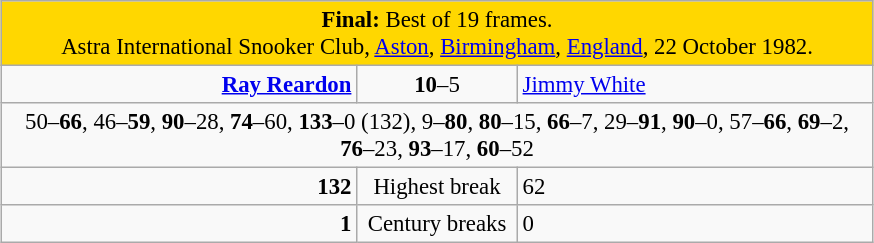<table class="wikitable" style="font-size: 95%; margin: 1em auto 1em auto;">
<tr>
<td colspan="3" align="center" bgcolor="#ffd700"><strong>Final:</strong> Best of 19 frames.<br>Astra International Snooker Club, <a href='#'>Aston</a>, <a href='#'>Birmingham</a>, <a href='#'>England</a>, 22 October 1982.</td>
</tr>
<tr>
<td width="230" align="right"><strong><a href='#'>Ray Reardon</a></strong> <br></td>
<td width="100" align="center"><strong>10</strong>–5</td>
<td width="230"><a href='#'>Jimmy White</a> <br></td>
</tr>
<tr>
<td colspan="3" align="center" style="font-size: 100%">50–<strong>66</strong>, 46–<strong>59</strong>, <strong>90</strong>–28, <strong>74</strong>–60, <strong>133</strong>–0 (132), 9–<strong>80</strong>, <strong>80</strong>–15, <strong>66</strong>–7, 29–<strong>91</strong>, <strong>90</strong>–0, 57–<strong>66</strong>, <strong>69</strong>–2, <strong>76</strong>–23, <strong>93</strong>–17, <strong>60</strong>–52</td>
</tr>
<tr>
<td align="right"><strong>132</strong></td>
<td align="center">Highest break</td>
<td>62</td>
</tr>
<tr>
<td align="right"><strong>1</strong></td>
<td align="center">Century breaks</td>
<td>0</td>
</tr>
</table>
